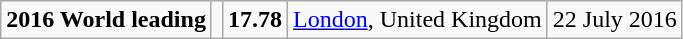<table class="wikitable">
<tr>
<td><strong>2016 World leading</strong></td>
<td></td>
<td><strong>17.78</strong></td>
<td><a href='#'>London</a>, United Kingdom</td>
<td>22 July 2016</td>
</tr>
</table>
